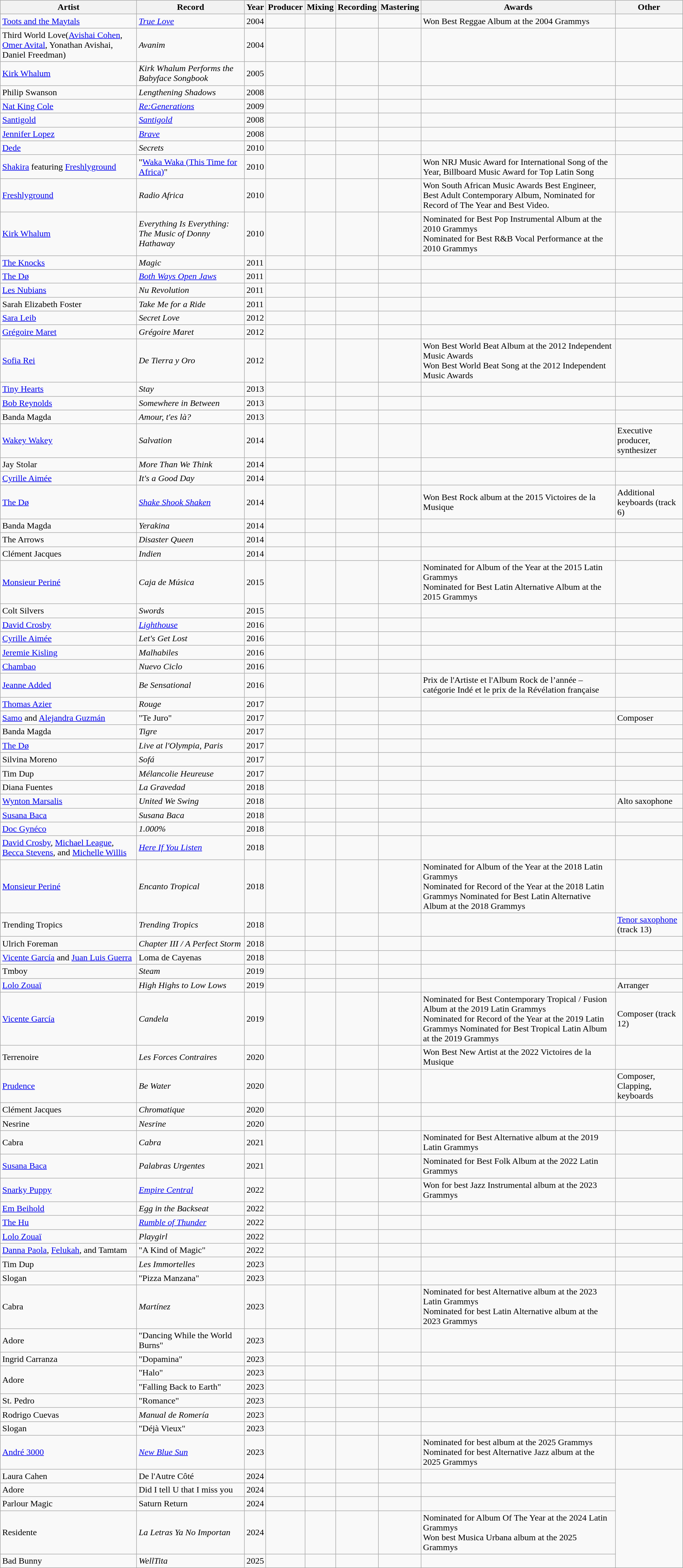<table class="wikitable">
<tr>
<th>Artist</th>
<th>Record</th>
<th>Year</th>
<th>Producer</th>
<th>Mixing</th>
<th>Recording</th>
<th>Mastering</th>
<th>Awards</th>
<th>Other</th>
</tr>
<tr>
<td><a href='#'>Toots and the Maytals</a></td>
<td><em><a href='#'>True Love</a></em></td>
<td>2004</td>
<td></td>
<td></td>
<td></td>
<td></td>
<td>Won Best Reggae Album at the 2004 Grammys</td>
<td></td>
</tr>
<tr>
<td>Third World Love(<a href='#'>Avishai Cohen</a>, <a href='#'>Omer Avital</a>, Yonathan Avishai, Daniel Freedman)</td>
<td><em>Avanim</em></td>
<td>2004</td>
<td></td>
<td></td>
<td></td>
<td></td>
<td></td>
<td></td>
</tr>
<tr>
<td><a href='#'>Kirk Whalum</a></td>
<td><em>Kirk Whalum Performs the Babyface Songbook</em></td>
<td>2005</td>
<td></td>
<td></td>
<td></td>
<td></td>
<td></td>
<td></td>
</tr>
<tr>
<td>Philip Swanson</td>
<td><em>Lengthening Shadows</em></td>
<td>2008</td>
<td></td>
<td></td>
<td></td>
<td></td>
<td></td>
<td></td>
</tr>
<tr>
<td><a href='#'>Nat King Cole</a></td>
<td><em><a href='#'>Re:Generations</a></em></td>
<td>2009</td>
<td></td>
<td></td>
<td></td>
<td></td>
<td></td>
<td></td>
</tr>
<tr>
<td><a href='#'>Santigold</a></td>
<td><em><a href='#'>Santigold</a></em></td>
<td>2008</td>
<td></td>
<td></td>
<td></td>
<td></td>
<td></td>
<td></td>
</tr>
<tr>
<td><a href='#'>Jennifer Lopez</a></td>
<td><em><a href='#'>Brave</a></em></td>
<td>2008</td>
<td></td>
<td></td>
<td></td>
<td></td>
<td></td>
<td></td>
</tr>
<tr>
<td><a href='#'>Dede</a></td>
<td><em>Secrets</em></td>
<td>2010</td>
<td></td>
<td></td>
<td></td>
<td></td>
<td></td>
<td></td>
</tr>
<tr>
<td><a href='#'>Shakira</a> featuring <a href='#'>Freshlyground</a></td>
<td>"<a href='#'>Waka Waka (This Time for Africa)</a>"</td>
<td>2010</td>
<td></td>
<td></td>
<td></td>
<td></td>
<td>Won NRJ Music Award for International Song of the Year, Billboard Music Award for Top Latin Song</td>
<td></td>
</tr>
<tr>
<td><a href='#'>Freshlyground</a></td>
<td><em>Radio Africa</em></td>
<td>2010</td>
<td></td>
<td></td>
<td></td>
<td></td>
<td>Won South African Music Awards Best Engineer, Best Adult Contemporary Album, Nominated for Record of The Year and Best Video.</td>
<td></td>
</tr>
<tr>
<td><a href='#'>Kirk Whalum</a></td>
<td><em>Everything Is Everything: The Music of Donny Hathaway</em></td>
<td>2010</td>
<td></td>
<td></td>
<td></td>
<td></td>
<td>Nominated for Best Pop Instrumental Album at the 2010 Grammys<br>Nominated for Best R&B Vocal Performance at the 2010 Grammys</td>
<td></td>
</tr>
<tr>
<td><a href='#'>The Knocks</a></td>
<td><em>Magic</em></td>
<td>2011</td>
<td></td>
<td></td>
<td></td>
<td></td>
<td></td>
<td></td>
</tr>
<tr>
<td><a href='#'>The Dø</a></td>
<td><em><a href='#'>Both Ways Open Jaws</a></em></td>
<td>2011</td>
<td></td>
<td></td>
<td></td>
<td></td>
<td></td>
<td></td>
</tr>
<tr>
<td><a href='#'>Les Nubians</a></td>
<td><em>Nu Revolution</em></td>
<td>2011</td>
<td></td>
<td></td>
<td></td>
<td></td>
<td></td>
<td></td>
</tr>
<tr>
<td>Sarah Elizabeth Foster</td>
<td><em>Take Me for a Ride</em></td>
<td>2011</td>
<td></td>
<td></td>
<td></td>
<td></td>
<td></td>
<td></td>
</tr>
<tr>
<td><a href='#'>Sara Leib</a></td>
<td><em>Secret Love</em></td>
<td>2012</td>
<td></td>
<td></td>
<td></td>
<td></td>
<td></td>
<td></td>
</tr>
<tr>
<td><a href='#'>Grégoire Maret</a></td>
<td><em>Grégoire Maret</em></td>
<td>2012</td>
<td></td>
<td></td>
<td></td>
<td></td>
<td></td>
<td></td>
</tr>
<tr>
<td><a href='#'>Sofia Rei</a></td>
<td><em>De Tierra y Oro</em></td>
<td>2012</td>
<td></td>
<td></td>
<td></td>
<td></td>
<td>Won Best World Beat Album at the 2012 Independent Music Awards<br>Won Best World Beat Song at the 2012 Independent Music Awards</td>
<td></td>
</tr>
<tr>
<td><a href='#'>Tiny Hearts</a></td>
<td><em>Stay</em></td>
<td>2013</td>
<td></td>
<td></td>
<td></td>
<td></td>
<td></td>
<td></td>
</tr>
<tr>
<td><a href='#'>Bob Reynolds</a></td>
<td><em>Somewhere in Between</em></td>
<td>2013</td>
<td></td>
<td></td>
<td></td>
<td></td>
<td></td>
<td></td>
</tr>
<tr>
<td>Banda Magda</td>
<td><em>Amour, t'es là?</em></td>
<td>2013</td>
<td></td>
<td></td>
<td></td>
<td></td>
<td></td>
<td></td>
</tr>
<tr>
<td><a href='#'>Wakey Wakey</a></td>
<td><em>Salvation</em></td>
<td>2014</td>
<td></td>
<td></td>
<td></td>
<td></td>
<td></td>
<td>Executive producer, synthesizer</td>
</tr>
<tr>
<td>Jay Stolar</td>
<td><em>More Than We Think</em></td>
<td>2014</td>
<td></td>
<td></td>
<td></td>
<td></td>
<td></td>
<td></td>
</tr>
<tr>
<td><a href='#'>Cyrille Aimée</a></td>
<td><em>It's a Good Day</em></td>
<td>2014</td>
<td></td>
<td></td>
<td></td>
<td></td>
<td></td>
<td></td>
</tr>
<tr>
<td><a href='#'>The Dø</a></td>
<td><em><a href='#'>Shake Shook Shaken</a></em></td>
<td>2014</td>
<td></td>
<td></td>
<td></td>
<td></td>
<td>Won Best Rock album at the 2015 Victoires de la Musique</td>
<td>Additional keyboards (track 6)</td>
</tr>
<tr>
<td>Banda Magda</td>
<td><em>Yerakina</em></td>
<td>2014</td>
<td></td>
<td></td>
<td></td>
<td></td>
<td></td>
<td></td>
</tr>
<tr>
<td>The Arrows</td>
<td><em>Disaster Queen</em></td>
<td>2014</td>
<td></td>
<td></td>
<td></td>
<td></td>
<td></td>
<td></td>
</tr>
<tr>
<td>Clément Jacques</td>
<td><em>Indien</em></td>
<td>2014</td>
<td></td>
<td></td>
<td></td>
<td></td>
<td></td>
<td></td>
</tr>
<tr>
<td><a href='#'>Monsieur Periné</a></td>
<td><em>Caja de Música</em></td>
<td>2015</td>
<td></td>
<td></td>
<td></td>
<td></td>
<td>Nominated for Album of the Year at the 2015 Latin Grammys<br>Nominated for Best Latin Alternative Album at the 2015 Grammys</td>
<td></td>
</tr>
<tr>
<td>Colt Silvers</td>
<td><em>Swords</em></td>
<td>2015</td>
<td></td>
<td></td>
<td></td>
<td></td>
<td></td>
<td></td>
</tr>
<tr>
<td><a href='#'>David Crosby</a></td>
<td><em><a href='#'>Lighthouse</a></em></td>
<td>2016</td>
<td></td>
<td></td>
<td></td>
<td></td>
<td></td>
<td></td>
</tr>
<tr>
<td><a href='#'>Cyrille Aimée</a></td>
<td><em>Let's Get Lost</em></td>
<td>2016</td>
<td></td>
<td></td>
<td></td>
<td></td>
<td></td>
<td></td>
</tr>
<tr>
<td><a href='#'>Jeremie Kisling</a></td>
<td><em>Malhabiles</em></td>
<td>2016</td>
<td></td>
<td></td>
<td></td>
<td></td>
<td></td>
<td></td>
</tr>
<tr>
<td><a href='#'>Chambao</a></td>
<td><em>Nuevo Ciclo</em></td>
<td>2016</td>
<td></td>
<td></td>
<td></td>
<td></td>
<td></td>
<td></td>
</tr>
<tr>
<td><a href='#'>Jeanne Added</a></td>
<td><em>Be Sensational</em></td>
<td>2016</td>
<td></td>
<td></td>
<td></td>
<td></td>
<td>Prix de l'Artiste et l'Album Rock de l’année – catégorie Indé et le prix de la Révélation française</td>
<td></td>
</tr>
<tr>
<td><a href='#'>Thomas Azier</a></td>
<td><em>Rouge</em></td>
<td>2017</td>
<td></td>
<td></td>
<td></td>
<td></td>
<td></td>
<td></td>
</tr>
<tr>
<td><a href='#'>Samo</a> and <a href='#'>Alejandra Guzmán</a></td>
<td>"Te Juro"</td>
<td>2017</td>
<td></td>
<td></td>
<td></td>
<td></td>
<td></td>
<td>Composer</td>
</tr>
<tr>
<td>Banda Magda</td>
<td><em>Tigre</em></td>
<td>2017</td>
<td></td>
<td></td>
<td></td>
<td></td>
<td></td>
<td></td>
</tr>
<tr>
<td><a href='#'>The Dø</a></td>
<td><em>Live at l'Olympia, Paris</em></td>
<td>2017</td>
<td></td>
<td></td>
<td></td>
<td></td>
<td></td>
<td></td>
</tr>
<tr>
<td>Silvina Moreno</td>
<td><em>Sofá</em></td>
<td>2017</td>
<td></td>
<td></td>
<td></td>
<td></td>
<td></td>
<td></td>
</tr>
<tr>
<td>Tim Dup</td>
<td><em>Mélancolie Heureuse</em></td>
<td>2017</td>
<td></td>
<td></td>
<td></td>
<td></td>
<td></td>
<td></td>
</tr>
<tr>
<td>Diana Fuentes</td>
<td><em>La Gravedad</em></td>
<td>2018</td>
<td></td>
<td></td>
<td></td>
<td></td>
<td></td>
<td></td>
</tr>
<tr>
<td><a href='#'>Wynton Marsalis</a></td>
<td><em>United We Swing</em></td>
<td>2018</td>
<td></td>
<td></td>
<td></td>
<td></td>
<td></td>
<td>Alto saxophone</td>
</tr>
<tr>
<td><a href='#'>Susana Baca</a></td>
<td><em>Susana Baca</em></td>
<td>2018</td>
<td></td>
<td></td>
<td></td>
<td></td>
<td></td>
<td></td>
</tr>
<tr>
<td><a href='#'>Doc Gynéco</a></td>
<td><em>1.000%</em></td>
<td>2018</td>
<td></td>
<td></td>
<td></td>
<td></td>
<td></td>
<td></td>
</tr>
<tr>
<td><a href='#'>David Crosby</a>, <a href='#'>Michael League</a>, <a href='#'>Becca Stevens</a>, and <a href='#'>Michelle Willis</a></td>
<td><em><a href='#'>Here If You Listen</a></em></td>
<td>2018</td>
<td></td>
<td></td>
<td></td>
<td></td>
<td></td>
<td></td>
</tr>
<tr>
<td><a href='#'>Monsieur Periné</a></td>
<td><em>Encanto Tropical</em></td>
<td>2018</td>
<td></td>
<td></td>
<td></td>
<td></td>
<td>Nominated for Album of the Year at the 2018 Latin Grammys<br>Nominated for Record of the Year at the 2018 Latin Grammys
Nominated for Best Latin Alternative Album at the 2018 Grammys</td>
<td></td>
</tr>
<tr>
<td>Trending Tropics</td>
<td><em>Trending Tropics</em></td>
<td>2018</td>
<td></td>
<td></td>
<td></td>
<td></td>
<td></td>
<td><a href='#'>Tenor saxophone</a> (track 13)</td>
</tr>
<tr>
<td>Ulrich Foreman</td>
<td><em>Chapter III / A Perfect Storm</em></td>
<td>2018</td>
<td></td>
<td></td>
<td></td>
<td></td>
<td></td>
<td></td>
</tr>
<tr>
<td><a href='#'>Vicente García</a> and <a href='#'>Juan Luis Guerra</a></td>
<td>Loma de Cayenas</td>
<td>2018</td>
<td></td>
<td></td>
<td></td>
<td></td>
<td></td>
<td></td>
</tr>
<tr>
<td>Tmboy</td>
<td><em>Steam</em></td>
<td>2019</td>
<td></td>
<td></td>
<td></td>
<td></td>
<td></td>
<td></td>
</tr>
<tr>
<td><a href='#'>Lolo Zouaï</a></td>
<td><em>High Highs to Low Lows</em></td>
<td>2019</td>
<td></td>
<td></td>
<td></td>
<td></td>
<td></td>
<td>Arranger</td>
</tr>
<tr>
<td><a href='#'>Vicente García</a></td>
<td><em>Candela</em></td>
<td>2019</td>
<td></td>
<td></td>
<td></td>
<td></td>
<td>Nominated for Best Contemporary Tropical / Fusion Album at the 2019 Latin Grammys<br>Nominated for Record of the Year at the 2019 Latin Grammys
Nominated for Best Tropical Latin Album at the 2019 Grammys</td>
<td>Composer (track 12)</td>
</tr>
<tr>
<td>Terrenoire</td>
<td><em>Les Forces Contraires</em></td>
<td>2020</td>
<td></td>
<td></td>
<td></td>
<td></td>
<td>Won Best New Artist at the 2022 Victoires de la Musique</td>
<td></td>
</tr>
<tr>
<td><a href='#'>Prudence</a></td>
<td><em>Be Water</em></td>
<td>2020</td>
<td></td>
<td></td>
<td></td>
<td></td>
<td></td>
<td>Composer, Clapping, keyboards</td>
</tr>
<tr>
<td>Clément Jacques</td>
<td><em>Chromatique</em></td>
<td>2020</td>
<td></td>
<td></td>
<td></td>
<td></td>
<td></td>
<td></td>
</tr>
<tr>
<td>Nesrine</td>
<td><em>Nesrine</em></td>
<td>2020</td>
<td></td>
<td></td>
<td></td>
<td></td>
<td></td>
<td></td>
</tr>
<tr>
<td>Cabra</td>
<td><em>Cabra</em></td>
<td>2021</td>
<td></td>
<td></td>
<td></td>
<td></td>
<td>Nominated for Best Alternative album at the 2019 Latin Grammys</td>
<td></td>
</tr>
<tr>
<td><a href='#'>Susana Baca</a></td>
<td><em>Palabras Urgentes</em></td>
<td>2021</td>
<td></td>
<td></td>
<td></td>
<td></td>
<td>Nominated for Best Folk Album at the 2022 Latin Grammys</td>
<td></td>
</tr>
<tr>
<td><a href='#'>Snarky Puppy</a></td>
<td><em><a href='#'>Empire Central</a></em></td>
<td>2022</td>
<td></td>
<td></td>
<td></td>
<td></td>
<td>Won for best Jazz Instrumental album at the 2023 Grammys</td>
<td></td>
</tr>
<tr>
<td><a href='#'>Em Beihold</a></td>
<td><em>Egg in the Backseat</em></td>
<td>2022</td>
<td></td>
<td></td>
<td></td>
<td></td>
<td></td>
<td></td>
</tr>
<tr>
<td><a href='#'>The Hu</a></td>
<td><em><a href='#'>Rumble of Thunder</a></em></td>
<td>2022</td>
<td></td>
<td></td>
<td></td>
<td></td>
<td></td>
<td></td>
</tr>
<tr>
<td><a href='#'>Lolo Zouaï</a></td>
<td><em>Playgirl</em></td>
<td>2022</td>
<td></td>
<td></td>
<td></td>
<td></td>
<td></td>
<td></td>
</tr>
<tr>
<td><a href='#'>Danna Paola</a>, <a href='#'>Felukah</a>, and Tamtam</td>
<td>"A Kind of Magic"</td>
<td>2022</td>
<td></td>
<td></td>
<td></td>
<td></td>
<td></td>
<td></td>
</tr>
<tr>
<td>Tim Dup</td>
<td><em>Les Immortelles</em></td>
<td>2023</td>
<td></td>
<td></td>
<td></td>
<td></td>
<td></td>
<td></td>
</tr>
<tr>
<td>Slogan</td>
<td>"Pizza Manzana"</td>
<td>2023</td>
<td></td>
<td></td>
<td></td>
<td></td>
<td></td>
<td></td>
</tr>
<tr>
<td>Cabra</td>
<td><em>Martínez</em></td>
<td>2023</td>
<td></td>
<td></td>
<td></td>
<td></td>
<td>Nominated for best Alternative album at the 2023 Latin Grammys<br>Nominated for best Latin Alternative album at the 2023 Grammys</td>
<td></td>
</tr>
<tr>
<td>Adore</td>
<td>"Dancing While the World Burns"</td>
<td>2023</td>
<td></td>
<td></td>
<td></td>
<td></td>
<td></td>
<td></td>
</tr>
<tr>
<td>Ingrid Carranza</td>
<td>"Dopamina"</td>
<td>2023</td>
<td></td>
<td></td>
<td></td>
<td></td>
<td></td>
<td></td>
</tr>
<tr>
<td rowspan="2">Adore</td>
<td>"Halo"</td>
<td>2023</td>
<td></td>
<td></td>
<td></td>
<td></td>
<td></td>
<td></td>
</tr>
<tr>
<td>"Falling Back to Earth"</td>
<td>2023</td>
<td></td>
<td></td>
<td></td>
<td></td>
<td></td>
<td></td>
</tr>
<tr>
<td>St. Pedro</td>
<td>"Romance"</td>
<td>2023</td>
<td></td>
<td></td>
<td></td>
<td></td>
<td></td>
<td></td>
</tr>
<tr>
<td>Rodrigo Cuevas</td>
<td><em>Manual de Romería</em></td>
<td>2023</td>
<td></td>
<td></td>
<td></td>
<td></td>
<td></td>
<td></td>
</tr>
<tr>
<td>Slogan</td>
<td>"Déjà Vieux"</td>
<td>2023</td>
<td></td>
<td></td>
<td></td>
<td></td>
<td></td>
<td></td>
</tr>
<tr>
<td><a href='#'>André 3000</a></td>
<td><em><a href='#'>New Blue Sun</a></em></td>
<td>2023</td>
<td></td>
<td></td>
<td></td>
<td></td>
<td>Nominated for best album at the 2025 Grammys<br>Nominated for best Alternative Jazz album at the 2025 Grammys</td>
<td></td>
</tr>
<tr>
<td>Laura Cahen</td>
<td>De l'Autre Côté</td>
<td>2024</td>
<td></td>
<td></td>
<td></td>
<td></td>
<td></td>
</tr>
<tr>
<td>Adore</td>
<td>Did I tell U that I miss you</td>
<td>2024</td>
<td></td>
<td></td>
<td></td>
<td></td>
<td></td>
</tr>
<tr>
<td>Parlour Magic</td>
<td>Saturn Return</td>
<td>2024</td>
<td></td>
<td></td>
<td></td>
<td></td>
<td></td>
</tr>
<tr>
<td>Residente</td>
<td><em>La Letras Ya No Importan</em></td>
<td>2024</td>
<td></td>
<td></td>
<td></td>
<td></td>
<td>Nominated for Album Of The Year at the 2024 Latin Grammys<br>Won best Musica Urbana album at the 2025 Grammys</td>
</tr>
<tr>
<td>Bad Bunny</td>
<td><em>WellTita</em></td>
<td>2025</td>
<td></td>
<td></td>
<td></td>
<td></td>
<td></td>
</tr>
</table>
